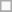<table class="wikitable">
<tr>
<td></td>
</tr>
<tr>
</tr>
</table>
